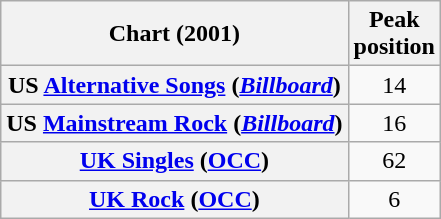<table class="wikitable sortable plainrowheaders" style="text-align:center">
<tr>
<th scope="col">Chart (2001)</th>
<th scope="col">Peak<br>position</th>
</tr>
<tr>
<th scope="row">US <a href='#'>Alternative Songs</a> (<em><a href='#'>Billboard</a></em>)</th>
<td>14</td>
</tr>
<tr>
<th scope="row">US <a href='#'>Mainstream Rock</a> (<em><a href='#'>Billboard</a></em>)</th>
<td>16</td>
</tr>
<tr>
<th scope="row"><a href='#'>UK Singles</a> (<a href='#'>OCC</a>)</th>
<td>62</td>
</tr>
<tr>
<th scope="row"><a href='#'>UK Rock</a> (<a href='#'>OCC</a>)</th>
<td>6</td>
</tr>
</table>
